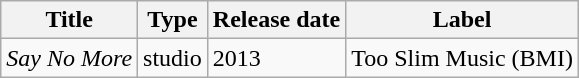<table class="wikitable">
<tr>
<th>Title</th>
<th>Type</th>
<th>Release date</th>
<th>Label</th>
</tr>
<tr>
<td><em>Say No More</em></td>
<td>studio</td>
<td>2013</td>
<td>Too Slim Music (BMI)</td>
</tr>
</table>
